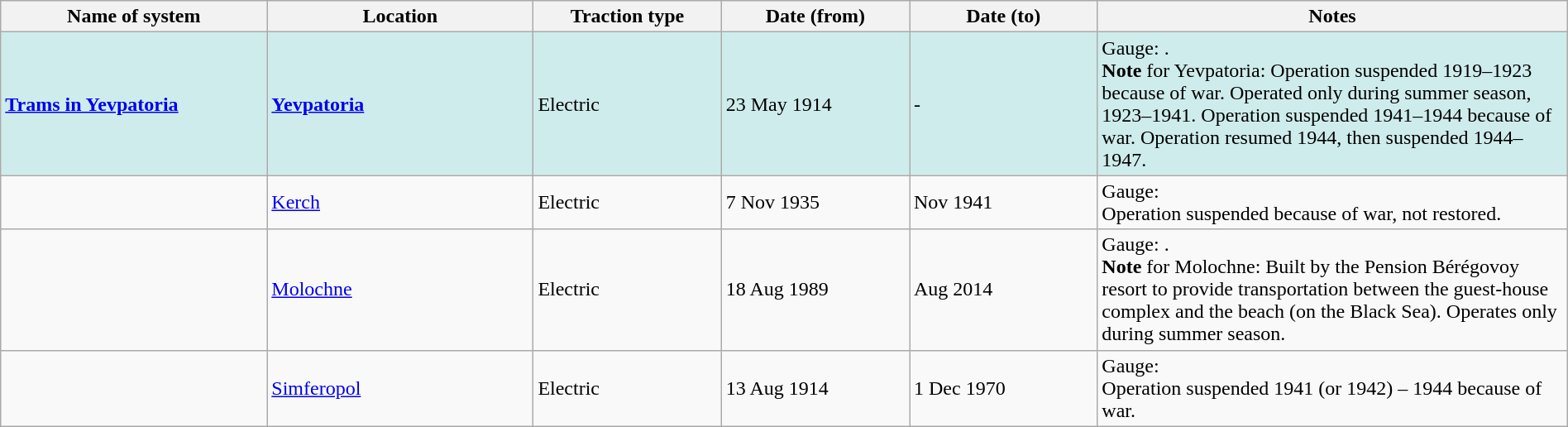<table class="wikitable" style="width:100%;">
<tr>
<th style="width:17%;">Name of system</th>
<th style="width:17%;">Location</th>
<th style="width:12%;">Traction type</th>
<th style="width:12%;">Date (from)</th>
<th style="width:12%;">Date (to)</th>
<th style="width:30%;">Notes</th>
</tr>
<tr style="background:#CFECEC">
<td><strong><a href='#'>Trams in Yevpatoria</a></strong></td>
<td><strong><a href='#'>Yevpatoria</a></strong></td>
<td>Electric</td>
<td>23 May 1914</td>
<td>-</td>
<td>Gauge: .<br><strong>Note</strong> for Yevpatoria: Operation suspended 1919–1923 because of war. Operated only during summer season, 1923–1941. Operation suspended 1941–1944 because of war. Operation resumed 1944, then suspended 1944–1947.</td>
</tr>
<tr>
<td> </td>
<td><a href='#'>Kerch</a></td>
<td>Electric</td>
<td>7 Nov 1935</td>
<td>Nov 1941</td>
<td>Gauge: <br>Operation suspended because of war, not restored.</td>
</tr>
<tr>
<td> </td>
<td><a href='#'>Molochne</a></td>
<td>Electric</td>
<td>18 Aug 1989</td>
<td>Aug 2014</td>
<td>Gauge: .<br><strong>Note</strong> for Molochne: Built by the Pension Bérégovoy resort to provide transportation between the guest-house complex and the beach (on the Black Sea). Operates only during summer season.</td>
</tr>
<tr>
<td> </td>
<td><a href='#'>Simferopol</a></td>
<td>Electric</td>
<td>13 Aug 1914</td>
<td>1 Dec 1970</td>
<td>Gauge: <br>Operation suspended 1941 (or 1942) – 1944 because of war.</td>
</tr>
</table>
